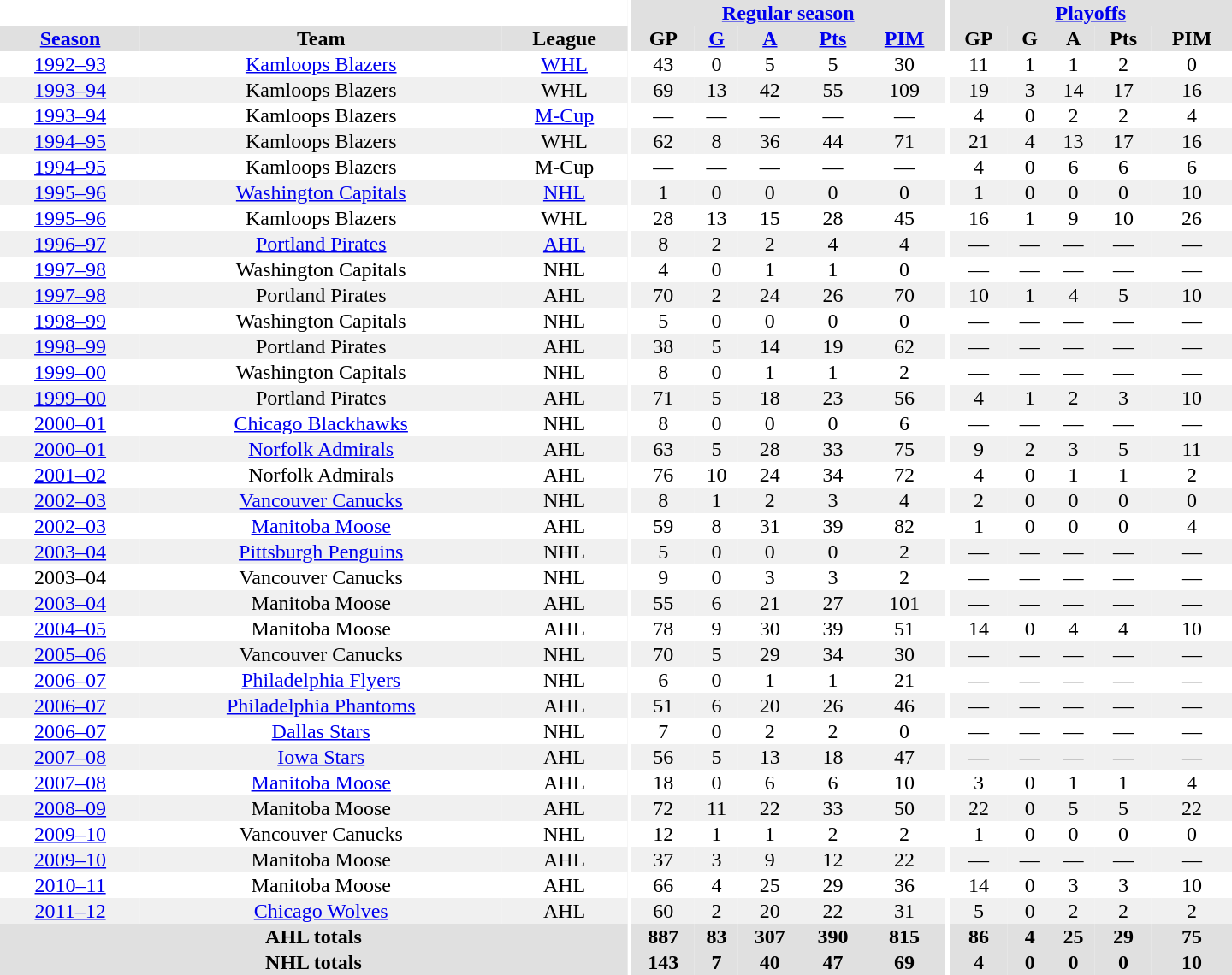<table border="0" cellpadding="1" cellspacing="0" style="text-align:center; width:60em">
<tr bgcolor="#e0e0e0">
<th colspan="3" bgcolor="#ffffff"></th>
<th rowspan="100" bgcolor="#ffffff"></th>
<th colspan="5"><a href='#'>Regular season</a></th>
<th rowspan="100" bgcolor="#ffffff"></th>
<th colspan="5"><a href='#'>Playoffs</a></th>
</tr>
<tr bgcolor="#e0e0e0">
<th><a href='#'>Season</a></th>
<th>Team</th>
<th>League</th>
<th>GP</th>
<th><a href='#'>G</a></th>
<th><a href='#'>A</a></th>
<th><a href='#'>Pts</a></th>
<th><a href='#'>PIM</a></th>
<th>GP</th>
<th>G</th>
<th>A</th>
<th>Pts</th>
<th>PIM</th>
</tr>
<tr>
<td><a href='#'>1992–93</a></td>
<td><a href='#'>Kamloops Blazers</a></td>
<td><a href='#'>WHL</a></td>
<td>43</td>
<td>0</td>
<td>5</td>
<td>5</td>
<td>30</td>
<td>11</td>
<td>1</td>
<td>1</td>
<td>2</td>
<td>0</td>
</tr>
<tr bgcolor="#f0f0f0">
<td><a href='#'>1993–94</a></td>
<td>Kamloops Blazers</td>
<td>WHL</td>
<td>69</td>
<td>13</td>
<td>42</td>
<td>55</td>
<td>109</td>
<td>19</td>
<td>3</td>
<td>14</td>
<td>17</td>
<td>16</td>
</tr>
<tr>
<td><a href='#'>1993–94</a></td>
<td>Kamloops Blazers</td>
<td><a href='#'>M-Cup</a></td>
<td>—</td>
<td>—</td>
<td>—</td>
<td>—</td>
<td>—</td>
<td>4</td>
<td>0</td>
<td>2</td>
<td>2</td>
<td>4</td>
</tr>
<tr bgcolor="#f0f0f0">
<td><a href='#'>1994–95</a></td>
<td>Kamloops Blazers</td>
<td>WHL</td>
<td>62</td>
<td>8</td>
<td>36</td>
<td>44</td>
<td>71</td>
<td>21</td>
<td>4</td>
<td>13</td>
<td>17</td>
<td>16</td>
</tr>
<tr>
<td><a href='#'>1994–95</a></td>
<td>Kamloops Blazers</td>
<td>M-Cup</td>
<td>—</td>
<td>—</td>
<td>—</td>
<td>—</td>
<td>—</td>
<td>4</td>
<td>0</td>
<td>6</td>
<td>6</td>
<td>6</td>
</tr>
<tr bgcolor="#f0f0f0">
<td><a href='#'>1995–96</a></td>
<td><a href='#'>Washington Capitals</a></td>
<td><a href='#'>NHL</a></td>
<td>1</td>
<td>0</td>
<td>0</td>
<td>0</td>
<td>0</td>
<td>1</td>
<td>0</td>
<td>0</td>
<td>0</td>
<td>10</td>
</tr>
<tr>
<td><a href='#'>1995–96</a></td>
<td>Kamloops Blazers</td>
<td>WHL</td>
<td>28</td>
<td>13</td>
<td>15</td>
<td>28</td>
<td>45</td>
<td>16</td>
<td>1</td>
<td>9</td>
<td>10</td>
<td>26</td>
</tr>
<tr bgcolor="#f0f0f0">
<td><a href='#'>1996–97</a></td>
<td><a href='#'>Portland Pirates</a></td>
<td><a href='#'>AHL</a></td>
<td>8</td>
<td>2</td>
<td>2</td>
<td>4</td>
<td>4</td>
<td>—</td>
<td>—</td>
<td>—</td>
<td>—</td>
<td>—</td>
</tr>
<tr>
<td><a href='#'>1997–98</a></td>
<td>Washington Capitals</td>
<td>NHL</td>
<td>4</td>
<td>0</td>
<td>1</td>
<td>1</td>
<td>0</td>
<td>—</td>
<td>—</td>
<td>—</td>
<td>—</td>
<td>—</td>
</tr>
<tr bgcolor="#f0f0f0">
<td><a href='#'>1997–98</a></td>
<td>Portland Pirates</td>
<td>AHL</td>
<td>70</td>
<td>2</td>
<td>24</td>
<td>26</td>
<td>70</td>
<td>10</td>
<td>1</td>
<td>4</td>
<td>5</td>
<td>10</td>
</tr>
<tr>
<td><a href='#'>1998–99</a></td>
<td>Washington Capitals</td>
<td>NHL</td>
<td>5</td>
<td>0</td>
<td>0</td>
<td>0</td>
<td>0</td>
<td>—</td>
<td>—</td>
<td>—</td>
<td>—</td>
<td>—</td>
</tr>
<tr bgcolor="#f0f0f0">
<td><a href='#'>1998–99</a></td>
<td>Portland Pirates</td>
<td>AHL</td>
<td>38</td>
<td>5</td>
<td>14</td>
<td>19</td>
<td>62</td>
<td>—</td>
<td>—</td>
<td>—</td>
<td>—</td>
<td>—</td>
</tr>
<tr>
<td><a href='#'>1999–00</a></td>
<td>Washington Capitals</td>
<td>NHL</td>
<td>8</td>
<td>0</td>
<td>1</td>
<td>1</td>
<td>2</td>
<td>—</td>
<td>—</td>
<td>—</td>
<td>—</td>
<td>—</td>
</tr>
<tr bgcolor="#f0f0f0">
<td><a href='#'>1999–00</a></td>
<td>Portland Pirates</td>
<td>AHL</td>
<td>71</td>
<td>5</td>
<td>18</td>
<td>23</td>
<td>56</td>
<td>4</td>
<td>1</td>
<td>2</td>
<td>3</td>
<td>10</td>
</tr>
<tr>
<td><a href='#'>2000–01</a></td>
<td><a href='#'>Chicago Blackhawks</a></td>
<td>NHL</td>
<td>8</td>
<td>0</td>
<td>0</td>
<td>0</td>
<td>6</td>
<td>—</td>
<td>—</td>
<td>—</td>
<td>—</td>
<td>—</td>
</tr>
<tr bgcolor="#f0f0f0">
<td><a href='#'>2000–01</a></td>
<td><a href='#'>Norfolk Admirals</a></td>
<td>AHL</td>
<td>63</td>
<td>5</td>
<td>28</td>
<td>33</td>
<td>75</td>
<td>9</td>
<td>2</td>
<td>3</td>
<td>5</td>
<td>11</td>
</tr>
<tr>
<td><a href='#'>2001–02</a></td>
<td>Norfolk Admirals</td>
<td>AHL</td>
<td>76</td>
<td>10</td>
<td>24</td>
<td>34</td>
<td>72</td>
<td>4</td>
<td>0</td>
<td>1</td>
<td>1</td>
<td>2</td>
</tr>
<tr bgcolor="#f0f0f0">
<td><a href='#'>2002–03</a></td>
<td><a href='#'>Vancouver Canucks</a></td>
<td>NHL</td>
<td>8</td>
<td>1</td>
<td>2</td>
<td>3</td>
<td>4</td>
<td>2</td>
<td>0</td>
<td>0</td>
<td>0</td>
<td>0</td>
</tr>
<tr>
<td><a href='#'>2002–03</a></td>
<td><a href='#'>Manitoba Moose</a></td>
<td>AHL</td>
<td>59</td>
<td>8</td>
<td>31</td>
<td>39</td>
<td>82</td>
<td>1</td>
<td>0</td>
<td>0</td>
<td>0</td>
<td>4</td>
</tr>
<tr bgcolor="#f0f0f0">
<td><a href='#'>2003–04</a></td>
<td><a href='#'>Pittsburgh Penguins</a></td>
<td>NHL</td>
<td>5</td>
<td>0</td>
<td>0</td>
<td>0</td>
<td>2</td>
<td>—</td>
<td>—</td>
<td>—</td>
<td>—</td>
<td>—</td>
</tr>
<tr>
<td>2003–04</td>
<td>Vancouver Canucks</td>
<td>NHL</td>
<td>9</td>
<td>0</td>
<td>3</td>
<td>3</td>
<td>2</td>
<td>—</td>
<td>—</td>
<td>—</td>
<td>—</td>
<td>—</td>
</tr>
<tr bgcolor="#f0f0f0">
<td><a href='#'>2003–04</a></td>
<td>Manitoba Moose</td>
<td>AHL</td>
<td>55</td>
<td>6</td>
<td>21</td>
<td>27</td>
<td>101</td>
<td>—</td>
<td>—</td>
<td>—</td>
<td>—</td>
<td>—</td>
</tr>
<tr>
<td><a href='#'>2004–05</a></td>
<td>Manitoba Moose</td>
<td>AHL</td>
<td>78</td>
<td>9</td>
<td>30</td>
<td>39</td>
<td>51</td>
<td>14</td>
<td>0</td>
<td>4</td>
<td>4</td>
<td>10</td>
</tr>
<tr bgcolor="#f0f0f0">
<td><a href='#'>2005–06</a></td>
<td>Vancouver Canucks</td>
<td>NHL</td>
<td>70</td>
<td>5</td>
<td>29</td>
<td>34</td>
<td>30</td>
<td>—</td>
<td>—</td>
<td>—</td>
<td>—</td>
<td>—</td>
</tr>
<tr>
<td><a href='#'>2006–07</a></td>
<td><a href='#'>Philadelphia Flyers</a></td>
<td>NHL</td>
<td>6</td>
<td>0</td>
<td>1</td>
<td>1</td>
<td>21</td>
<td>—</td>
<td>—</td>
<td>—</td>
<td>—</td>
<td>—</td>
</tr>
<tr bgcolor="#f0f0f0">
<td><a href='#'>2006–07</a></td>
<td><a href='#'>Philadelphia Phantoms</a></td>
<td>AHL</td>
<td>51</td>
<td>6</td>
<td>20</td>
<td>26</td>
<td>46</td>
<td>—</td>
<td>—</td>
<td>—</td>
<td>—</td>
<td>—</td>
</tr>
<tr>
<td><a href='#'>2006–07</a></td>
<td><a href='#'>Dallas Stars</a></td>
<td>NHL</td>
<td>7</td>
<td>0</td>
<td>2</td>
<td>2</td>
<td>0</td>
<td>—</td>
<td>—</td>
<td>—</td>
<td>—</td>
<td>—</td>
</tr>
<tr bgcolor="#f0f0f0">
<td><a href='#'>2007–08</a></td>
<td><a href='#'>Iowa Stars</a></td>
<td>AHL</td>
<td>56</td>
<td>5</td>
<td>13</td>
<td>18</td>
<td>47</td>
<td>—</td>
<td>—</td>
<td>—</td>
<td>—</td>
<td>—</td>
</tr>
<tr>
<td><a href='#'>2007–08</a></td>
<td><a href='#'>Manitoba Moose</a></td>
<td>AHL</td>
<td>18</td>
<td>0</td>
<td>6</td>
<td>6</td>
<td>10</td>
<td>3</td>
<td>0</td>
<td>1</td>
<td>1</td>
<td>4</td>
</tr>
<tr bgcolor="#f0f0f0">
<td><a href='#'>2008–09</a></td>
<td>Manitoba Moose</td>
<td>AHL</td>
<td>72</td>
<td>11</td>
<td>22</td>
<td>33</td>
<td>50</td>
<td>22</td>
<td>0</td>
<td>5</td>
<td>5</td>
<td>22</td>
</tr>
<tr>
<td><a href='#'>2009–10</a></td>
<td>Vancouver Canucks</td>
<td>NHL</td>
<td>12</td>
<td>1</td>
<td>1</td>
<td>2</td>
<td>2</td>
<td>1</td>
<td>0</td>
<td>0</td>
<td>0</td>
<td>0</td>
</tr>
<tr bgcolor="#f0f0f0">
<td><a href='#'>2009–10</a></td>
<td>Manitoba Moose</td>
<td>AHL</td>
<td>37</td>
<td>3</td>
<td>9</td>
<td>12</td>
<td>22</td>
<td>—</td>
<td>—</td>
<td>—</td>
<td>—</td>
<td>—</td>
</tr>
<tr>
<td><a href='#'>2010–11</a></td>
<td>Manitoba Moose</td>
<td>AHL</td>
<td>66</td>
<td>4</td>
<td>25</td>
<td>29</td>
<td>36</td>
<td>14</td>
<td>0</td>
<td>3</td>
<td>3</td>
<td>10</td>
</tr>
<tr bgcolor="#f0f0f0">
<td><a href='#'>2011–12</a></td>
<td><a href='#'>Chicago Wolves</a></td>
<td>AHL</td>
<td>60</td>
<td>2</td>
<td>20</td>
<td>22</td>
<td>31</td>
<td>5</td>
<td>0</td>
<td>2</td>
<td>2</td>
<td>2</td>
</tr>
<tr bgcolor="#e0e0e0">
<th colspan="3">AHL totals</th>
<th>887</th>
<th>83</th>
<th>307</th>
<th>390</th>
<th>815</th>
<th>86</th>
<th>4</th>
<th>25</th>
<th>29</th>
<th>75</th>
</tr>
<tr bgcolor="#e0e0e0">
<th colspan="3">NHL totals</th>
<th>143</th>
<th>7</th>
<th>40</th>
<th>47</th>
<th>69</th>
<th>4</th>
<th>0</th>
<th>0</th>
<th>0</th>
<th>10</th>
</tr>
</table>
